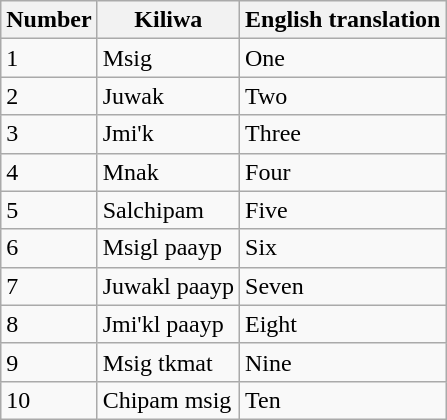<table class="wikitable">
<tr>
<th>Number</th>
<th>Kiliwa</th>
<th>English translation</th>
</tr>
<tr>
<td>1</td>
<td>Msig</td>
<td>One</td>
</tr>
<tr>
<td>2</td>
<td>Juwak</td>
<td>Two</td>
</tr>
<tr>
<td>3</td>
<td>Jmi'k</td>
<td>Three</td>
</tr>
<tr>
<td>4</td>
<td>Mnak</td>
<td>Four</td>
</tr>
<tr>
<td>5</td>
<td>Salchipam</td>
<td>Five</td>
</tr>
<tr>
<td>6</td>
<td>Msigl paayp</td>
<td>Six</td>
</tr>
<tr>
<td>7</td>
<td>Juwakl paayp</td>
<td>Seven</td>
</tr>
<tr>
<td>8</td>
<td>Jmi'kl paayp</td>
<td>Eight</td>
</tr>
<tr>
<td>9</td>
<td>Msig tkmat</td>
<td>Nine</td>
</tr>
<tr>
<td>10</td>
<td>Chipam msig</td>
<td>Ten</td>
</tr>
</table>
